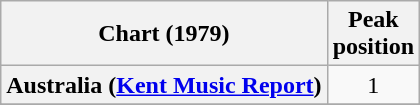<table class="wikitable sortable plainrowheaders">
<tr>
<th scope="col">Chart (1979)</th>
<th scope="col">Peak<br>position</th>
</tr>
<tr>
<th scope="row">Australia (<a href='#'>Kent Music Report</a>)</th>
<td align=center>1</td>
</tr>
<tr>
</tr>
<tr>
</tr>
<tr>
</tr>
<tr>
</tr>
<tr>
</tr>
</table>
